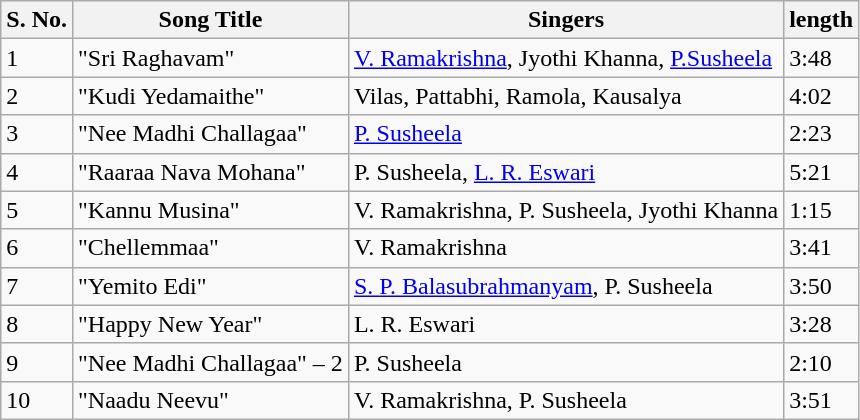<table class="wikitable">
<tr>
<th>S. No.</th>
<th>Song Title</th>
<th>Singers</th>
<th>length</th>
</tr>
<tr>
<td>1</td>
<td>"Sri Raghavam"</td>
<td><a href='#'>V. Ramakrishna</a>, Jyothi Khanna, <a href='#'>P.Susheela</a></td>
<td>3:48</td>
</tr>
<tr>
<td>2</td>
<td>"Kudi Yedamaithe"</td>
<td>Vilas, Pattabhi, Ramola, Kausalya</td>
<td>4:02</td>
</tr>
<tr>
<td>3</td>
<td>"Nee Madhi Challagaa"</td>
<td><a href='#'>P. Susheela</a></td>
<td>2:23</td>
</tr>
<tr>
<td>4</td>
<td>"Raaraa Nava Mohana"</td>
<td>P. Susheela, <a href='#'>L. R. Eswari</a></td>
<td>5:21</td>
</tr>
<tr>
<td>5</td>
<td>"Kannu Musina"</td>
<td>V. Ramakrishna, P. Susheela, Jyothi Khanna</td>
<td>1:15</td>
</tr>
<tr>
<td>6</td>
<td>"Chellemmaa"</td>
<td>V. Ramakrishna</td>
<td>3:41</td>
</tr>
<tr>
<td>7</td>
<td>"Yemito Edi"</td>
<td><a href='#'>S. P. Balasubrahmanyam</a>, P. Susheela</td>
<td>3:50</td>
</tr>
<tr>
<td>8</td>
<td>"Happy New Year"</td>
<td>L. R. Eswari</td>
<td>3:28</td>
</tr>
<tr>
<td>9</td>
<td>"Nee Madhi Challagaa" – 2</td>
<td>P. Susheela</td>
<td>2:10</td>
</tr>
<tr>
<td>10</td>
<td>"Naadu Neevu"</td>
<td>V. Ramakrishna, P. Susheela</td>
<td>3:51</td>
</tr>
</table>
